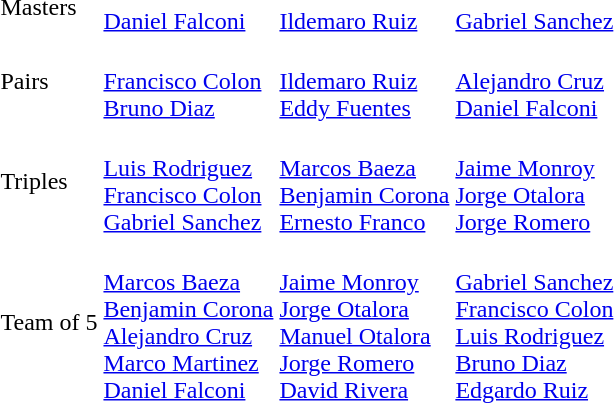<table>
<tr>
<td>Masters</td>
<td><br><a href='#'>Daniel Falconi</a></td>
<td><br><a href='#'>Ildemaro Ruiz</a></td>
<td><br><a href='#'>Gabriel Sanchez</a></td>
</tr>
<tr>
<td>Pairs</td>
<td><br><a href='#'>Francisco Colon</a><br><a href='#'>Bruno Diaz</a></td>
<td><br><a href='#'>Ildemaro Ruiz</a><br><a href='#'>Eddy Fuentes</a></td>
<td><br><a href='#'>Alejandro Cruz</a><br><a href='#'>Daniel Falconi</a></td>
</tr>
<tr>
<td>Triples</td>
<td><br><a href='#'>Luis Rodriguez</a><br><a href='#'>Francisco Colon</a><br><a href='#'>Gabriel Sanchez</a></td>
<td><br><a href='#'>Marcos Baeza</a><br><a href='#'>Benjamin Corona</a><br><a href='#'>Ernesto Franco</a></td>
<td><br><a href='#'>Jaime Monroy</a><br><a href='#'>Jorge Otalora</a><br><a href='#'>Jorge Romero</a></td>
</tr>
<tr>
<td>Team of 5</td>
<td><br><a href='#'>Marcos Baeza</a><br><a href='#'>Benjamin Corona</a><br><a href='#'>Alejandro Cruz</a><br><a href='#'>Marco Martinez</a><br><a href='#'>Daniel Falconi</a></td>
<td><br><a href='#'>Jaime Monroy</a><br><a href='#'>Jorge Otalora</a><br><a href='#'>Manuel Otalora</a><br><a href='#'>Jorge Romero</a><br><a href='#'>David Rivera</a></td>
<td><br><a href='#'>Gabriel Sanchez</a><br><a href='#'>Francisco Colon</a><br><a href='#'>Luis Rodriguez</a><br><a href='#'>Bruno Diaz</a><br><a href='#'>Edgardo Ruiz</a></td>
</tr>
</table>
